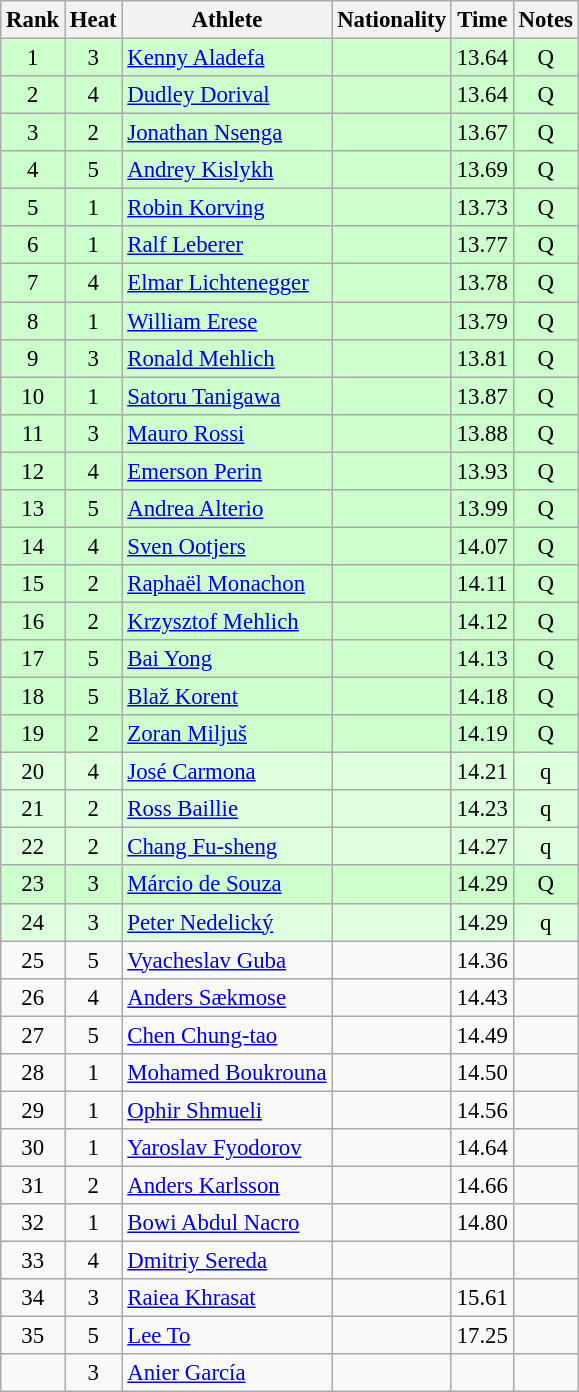<table class="wikitable sortable" style="text-align:center;font-size:95%">
<tr>
<th>Rank</th>
<th>Heat</th>
<th>Athlete</th>
<th>Nationality</th>
<th>Time</th>
<th>Notes</th>
</tr>
<tr bgcolor=ccffcc>
<td>1</td>
<td>3</td>
<td align="left"><a href='#'>Kenny Aladefa</a></td>
<td align=left></td>
<td>13.64</td>
<td>Q</td>
</tr>
<tr bgcolor=ccffcc>
<td>2</td>
<td>4</td>
<td align="left"><a href='#'>Dudley Dorival</a></td>
<td align=left></td>
<td>13.64</td>
<td>Q</td>
</tr>
<tr bgcolor=ccffcc>
<td>3</td>
<td>2</td>
<td align="left"><a href='#'>Jonathan Nsenga</a></td>
<td align=left></td>
<td>13.67</td>
<td>Q</td>
</tr>
<tr bgcolor=ccffcc>
<td>4</td>
<td>5</td>
<td align="left"><a href='#'>Andrey Kislykh</a></td>
<td align=left></td>
<td>13.69</td>
<td>Q</td>
</tr>
<tr bgcolor=ccffcc>
<td>5</td>
<td>1</td>
<td align="left"><a href='#'>Robin Korving</a></td>
<td align=left></td>
<td>13.73</td>
<td>Q</td>
</tr>
<tr bgcolor=ccffcc>
<td>6</td>
<td>1</td>
<td align="left"><a href='#'>Ralf Leberer</a></td>
<td align=left></td>
<td>13.77</td>
<td>Q</td>
</tr>
<tr bgcolor=ccffcc>
<td>7</td>
<td>4</td>
<td align="left"><a href='#'>Elmar Lichtenegger</a></td>
<td align=left></td>
<td>13.78</td>
<td>Q</td>
</tr>
<tr bgcolor=ccffcc>
<td>8</td>
<td>1</td>
<td align="left"><a href='#'>William Erese</a></td>
<td align=left></td>
<td>13.79</td>
<td>Q</td>
</tr>
<tr bgcolor=ccffcc>
<td>9</td>
<td>3</td>
<td align="left"><a href='#'>Ronald Mehlich</a></td>
<td align=left></td>
<td>13.81</td>
<td>Q</td>
</tr>
<tr bgcolor=ccffcc>
<td>10</td>
<td>1</td>
<td align="left"><a href='#'>Satoru Tanigawa</a></td>
<td align=left></td>
<td>13.87</td>
<td>Q</td>
</tr>
<tr bgcolor=ccffcc>
<td>11</td>
<td>3</td>
<td align="left"><a href='#'>Mauro Rossi</a></td>
<td align=left></td>
<td>13.88</td>
<td>Q</td>
</tr>
<tr bgcolor=ccffcc>
<td>12</td>
<td>4</td>
<td align="left"><a href='#'>Emerson Perin</a></td>
<td align=left></td>
<td>13.93</td>
<td>Q</td>
</tr>
<tr bgcolor=ccffcc>
<td>13</td>
<td>5</td>
<td align="left"><a href='#'>Andrea Alterio</a></td>
<td align=left></td>
<td>13.99</td>
<td>Q</td>
</tr>
<tr bgcolor=ccffcc>
<td>14</td>
<td>4</td>
<td align="left"><a href='#'>Sven Ootjers</a></td>
<td align=left></td>
<td>14.07</td>
<td>Q</td>
</tr>
<tr bgcolor=ccffcc>
<td>15</td>
<td>2</td>
<td align="left"><a href='#'>Raphaël Monachon</a></td>
<td align=left></td>
<td>14.11</td>
<td>Q</td>
</tr>
<tr bgcolor=ccffcc>
<td>16</td>
<td>2</td>
<td align="left"><a href='#'>Krzysztof Mehlich</a></td>
<td align=left></td>
<td>14.12</td>
<td>Q</td>
</tr>
<tr bgcolor=ccffcc>
<td>17</td>
<td>5</td>
<td align="left"><a href='#'>Bai Yong</a></td>
<td align=left></td>
<td>14.13</td>
<td>Q</td>
</tr>
<tr bgcolor=ccffcc>
<td>18</td>
<td>5</td>
<td align="left"><a href='#'>Blaž Korent</a></td>
<td align=left></td>
<td>14.18</td>
<td>Q</td>
</tr>
<tr bgcolor=ccffcc>
<td>19</td>
<td>2</td>
<td align="left"><a href='#'>Zoran Miljuš</a></td>
<td align=left></td>
<td>14.19</td>
<td>Q</td>
</tr>
<tr bgcolor=ddffdd>
<td>20</td>
<td>4</td>
<td align="left"><a href='#'>José Carmona</a></td>
<td align=left></td>
<td>14.21</td>
<td>q</td>
</tr>
<tr bgcolor=ddffdd>
<td>21</td>
<td>2</td>
<td align="left"><a href='#'>Ross Baillie</a></td>
<td align=left></td>
<td>14.23</td>
<td>q</td>
</tr>
<tr bgcolor=ddffdd>
<td>22</td>
<td>2</td>
<td align="left"><a href='#'>Chang Fu-sheng</a></td>
<td align=left></td>
<td>14.27</td>
<td>q</td>
</tr>
<tr bgcolor=ccffcc>
<td>23</td>
<td>3</td>
<td align="left"><a href='#'>Márcio de Souza</a></td>
<td align=left></td>
<td>14.29</td>
<td>Q</td>
</tr>
<tr bgcolor=ddffdd>
<td>24</td>
<td>3</td>
<td align="left"><a href='#'>Peter Nedelický</a></td>
<td align=left></td>
<td>14.29</td>
<td>q</td>
</tr>
<tr>
<td>25</td>
<td>5</td>
<td align="left"><a href='#'>Vyacheslav Guba</a></td>
<td align=left></td>
<td>14.36</td>
<td></td>
</tr>
<tr>
<td>26</td>
<td>4</td>
<td align="left"><a href='#'>Anders Sækmose</a></td>
<td align=left></td>
<td>14.43</td>
<td></td>
</tr>
<tr>
<td>27</td>
<td>5</td>
<td align="left"><a href='#'>Chen Chung-tao</a></td>
<td align=left></td>
<td>14.49</td>
<td></td>
</tr>
<tr>
<td>28</td>
<td>1</td>
<td align="left"><a href='#'>Mohamed Boukrouna</a></td>
<td align=left></td>
<td>14.50</td>
<td></td>
</tr>
<tr>
<td>29</td>
<td>1</td>
<td align="left"><a href='#'>Ophir Shmueli</a></td>
<td align=left></td>
<td>14.56</td>
<td></td>
</tr>
<tr>
<td>30</td>
<td>1</td>
<td align="left"><a href='#'>Yaroslav Fyodorov</a></td>
<td align=left></td>
<td>14.64</td>
<td></td>
</tr>
<tr>
<td>31</td>
<td>2</td>
<td align="left"><a href='#'>Anders Karlsson</a></td>
<td align=left></td>
<td>14.66</td>
<td></td>
</tr>
<tr>
<td>32</td>
<td>1</td>
<td align="left"><a href='#'>Bowi Abdul Nacro</a></td>
<td align=left></td>
<td>14.80</td>
<td></td>
</tr>
<tr>
<td>33</td>
<td>4</td>
<td align="left"><a href='#'>Dmitriy Sereda</a></td>
<td align=left></td>
<td></td>
<td></td>
</tr>
<tr>
<td>34</td>
<td>3</td>
<td align="left"><a href='#'>Raiea Khrasat</a></td>
<td align=left></td>
<td>15.61</td>
<td></td>
</tr>
<tr>
<td>35</td>
<td>5</td>
<td align="left"><a href='#'>Lee To</a></td>
<td align=left></td>
<td>17.25</td>
<td></td>
</tr>
<tr>
<td></td>
<td>3</td>
<td align="left"><a href='#'>Anier García</a></td>
<td align=left></td>
<td></td>
<td></td>
</tr>
</table>
